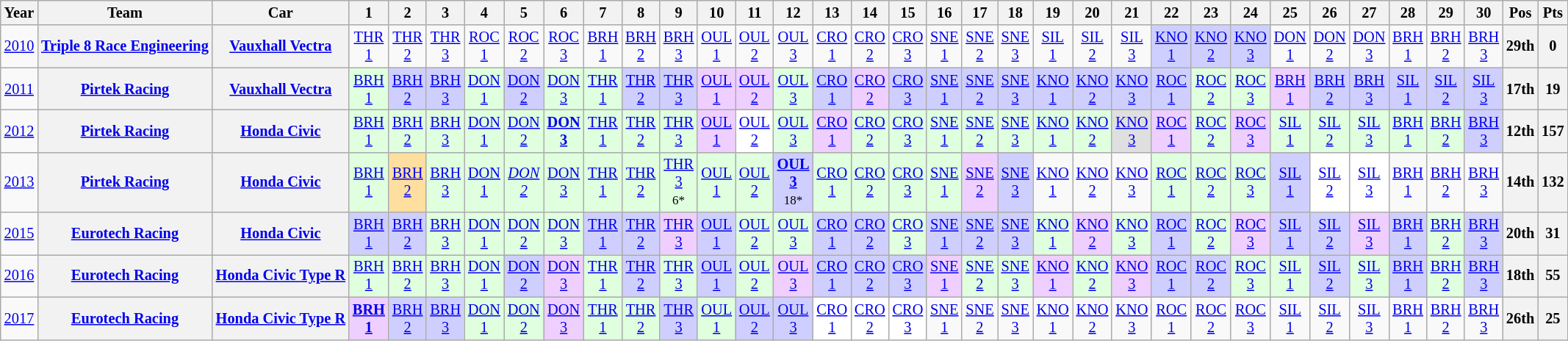<table class="wikitable" style="text-align:center; font-size:85%">
<tr>
<th>Year</th>
<th>Team</th>
<th>Car</th>
<th>1</th>
<th>2</th>
<th>3</th>
<th>4</th>
<th>5</th>
<th>6</th>
<th>7</th>
<th>8</th>
<th>9</th>
<th>10</th>
<th>11</th>
<th>12</th>
<th>13</th>
<th>14</th>
<th>15</th>
<th>16</th>
<th>17</th>
<th>18</th>
<th>19</th>
<th>20</th>
<th>21</th>
<th>22</th>
<th>23</th>
<th>24</th>
<th>25</th>
<th>26</th>
<th>27</th>
<th>28</th>
<th>29</th>
<th>30</th>
<th>Pos</th>
<th>Pts</th>
</tr>
<tr>
<td><a href='#'>2010</a></td>
<th nowrap><a href='#'>Triple 8 Race Engineering</a></th>
<th nowrap><a href='#'>Vauxhall Vectra</a></th>
<td><a href='#'>THR<br>1</a></td>
<td><a href='#'>THR<br>2</a></td>
<td><a href='#'>THR<br>3</a></td>
<td><a href='#'>ROC<br>1</a></td>
<td><a href='#'>ROC<br>2</a></td>
<td><a href='#'>ROC<br>3</a></td>
<td><a href='#'>BRH<br>1</a></td>
<td><a href='#'>BRH<br>2</a></td>
<td><a href='#'>BRH<br>3</a></td>
<td><a href='#'>OUL<br>1</a></td>
<td><a href='#'>OUL<br>2</a></td>
<td><a href='#'>OUL<br>3</a></td>
<td><a href='#'>CRO<br>1</a></td>
<td><a href='#'>CRO<br>2</a></td>
<td><a href='#'>CRO<br>3</a></td>
<td><a href='#'>SNE<br>1</a></td>
<td><a href='#'>SNE<br>2</a></td>
<td><a href='#'>SNE<br>3</a></td>
<td><a href='#'>SIL<br>1</a></td>
<td><a href='#'>SIL<br>2</a></td>
<td><a href='#'>SIL<br>3</a></td>
<td style="background:#CFCFFF;"><a href='#'>KNO<br>1</a><br></td>
<td style="background:#CFCFFF;"><a href='#'>KNO<br>2</a><br></td>
<td style="background:#CFCFFF;"><a href='#'>KNO<br>3</a><br></td>
<td><a href='#'>DON<br>1</a></td>
<td><a href='#'>DON<br>2</a></td>
<td><a href='#'>DON<br>3</a></td>
<td><a href='#'>BRH<br>1</a></td>
<td><a href='#'>BRH<br>2</a></td>
<td><a href='#'>BRH<br>3</a></td>
<th>29th</th>
<th>0</th>
</tr>
<tr>
<td><a href='#'>2011</a></td>
<th nowrap><a href='#'>Pirtek Racing</a></th>
<th nowrap><a href='#'>Vauxhall Vectra</a></th>
<td style="background:#DFFFDF;"><a href='#'>BRH<br>1</a><br></td>
<td style="background:#CFCFFF;"><a href='#'>BRH<br>2</a><br></td>
<td style="background:#CFCFFF;"><a href='#'>BRH<br>3</a><br></td>
<td style="background:#DFFFDF;"><a href='#'>DON<br>1</a><br></td>
<td style="background:#CFCFFF;"><a href='#'>DON<br>2</a><br></td>
<td style="background:#DFFFDF;"><a href='#'>DON<br>3</a><br></td>
<td style="background:#DFFFDF;"><a href='#'>THR<br>1</a><br></td>
<td style="background:#CFCFFF;"><a href='#'>THR<br>2</a><br></td>
<td style="background:#CFCFFF;"><a href='#'>THR<br>3</a><br></td>
<td style="background:#EFCFFF;"><a href='#'>OUL<br>1</a><br></td>
<td style="background:#EFCFFF;"><a href='#'>OUL<br>2</a><br></td>
<td style="background:#DFFFDF;"><a href='#'>OUL<br>3</a><br></td>
<td style="background:#CFCFFF;"><a href='#'>CRO<br>1</a><br></td>
<td style="background:#EFCFFF;"><a href='#'>CRO<br>2</a><br></td>
<td style="background:#CFCFFF;"><a href='#'>CRO<br>3</a><br></td>
<td style="background:#CFCFFF;"><a href='#'>SNE<br>1</a><br></td>
<td style="background:#CFCFFF;"><a href='#'>SNE<br>2</a><br></td>
<td style="background:#CFCFFF;"><a href='#'>SNE<br>3</a><br></td>
<td style="background:#CFCFFF;"><a href='#'>KNO<br>1</a><br></td>
<td style="background:#CFCFFF;"><a href='#'>KNO<br>2</a><br></td>
<td style="background:#CFCFFF;"><a href='#'>KNO<br>3</a><br></td>
<td style="background:#CFCFFF;"><a href='#'>ROC<br>1</a><br></td>
<td style="background:#DFFFDF;"><a href='#'>ROC<br>2</a><br></td>
<td style="background:#DFFFDF;"><a href='#'>ROC<br>3</a><br></td>
<td style="background:#EFCFFF;"><a href='#'>BRH<br>1</a><br></td>
<td style="background:#CFCFFF;"><a href='#'>BRH<br>2</a><br></td>
<td style="background:#CFCFFF;"><a href='#'>BRH<br>3</a><br></td>
<td style="background:#CFCFFF;"><a href='#'>SIL<br>1</a><br></td>
<td style="background:#CFCFFF;"><a href='#'>SIL<br>2</a><br></td>
<td style="background:#CFCFFF;"><a href='#'>SIL<br>3</a><br></td>
<th>17th</th>
<th>19</th>
</tr>
<tr>
<td><a href='#'>2012</a></td>
<th nowrap><a href='#'>Pirtek Racing</a></th>
<th nowrap><a href='#'>Honda Civic</a></th>
<td style="background:#DFFFDF;"><a href='#'>BRH<br>1</a><br></td>
<td style="background:#DFFFDF;"><a href='#'>BRH<br>2</a><br></td>
<td style="background:#DFFFDF;"><a href='#'>BRH<br>3</a><br></td>
<td style="background:#DFFFDF;"><a href='#'>DON<br>1</a><br></td>
<td style="background:#DFFFDF;"><a href='#'>DON<br>2</a><br></td>
<td style="background:#DFFFDF;"><strong><a href='#'>DON<br>3</a></strong><br></td>
<td style="background:#DFFFDF;"><a href='#'>THR<br>1</a><br></td>
<td style="background:#DFFFDF;"><a href='#'>THR<br>2</a><br></td>
<td style="background:#DFFFDF;"><a href='#'>THR<br>3</a><br></td>
<td style="background:#EFCFFF;"><a href='#'>OUL<br>1</a><br></td>
<td style="background:#FFFFFF;"><a href='#'>OUL<br>2</a><br></td>
<td style="background:#DFFFDF;"><a href='#'>OUL<br>3</a><br></td>
<td style="background:#EFCFFF;"><a href='#'>CRO<br>1</a><br></td>
<td style="background:#DFFFDF;"><a href='#'>CRO<br>2</a><br></td>
<td style="background:#DFFFDF;"><a href='#'>CRO<br>3</a><br></td>
<td style="background:#DFFFDF;"><a href='#'>SNE<br>1</a><br></td>
<td style="background:#DFFFDF;"><a href='#'>SNE<br>2</a><br></td>
<td style="background:#DFFFDF;"><a href='#'>SNE<br>3</a><br></td>
<td style="background:#DFFFDF;"><a href='#'>KNO<br>1</a><br></td>
<td style="background:#DFFFDF;"><a href='#'>KNO<br>2</a><br></td>
<td style="background:#DFDFDF;"><a href='#'>KNO<br>3</a><br></td>
<td style="background:#EFCFFF;"><a href='#'>ROC<br>1</a><br></td>
<td style="background:#DFFFDF;"><a href='#'>ROC<br>2</a><br></td>
<td style="background:#EFCFFF;"><a href='#'>ROC<br>3</a><br></td>
<td style="background:#DFFFDF;"><a href='#'>SIL<br>1</a><br></td>
<td style="background:#DFFFDF;"><a href='#'>SIL<br>2</a><br></td>
<td style="background:#DFFFDF;"><a href='#'>SIL<br>3</a><br></td>
<td style="background:#DFFFDF;"><a href='#'>BRH<br>1</a><br></td>
<td style="background:#DFFFDF;"><a href='#'>BRH<br>2</a><br></td>
<td style="background:#CFCFFF;"><a href='#'>BRH<br>3</a><br></td>
<th>12th</th>
<th>157</th>
</tr>
<tr>
<td><a href='#'>2013</a></td>
<th nowrap><a href='#'>Pirtek Racing</a></th>
<th nowrap><a href='#'>Honda Civic</a></th>
<td style="background:#DFFFDF;"><a href='#'>BRH<br>1</a><br></td>
<td style="background:#FFDF9F;"><a href='#'>BRH<br>2</a><br></td>
<td style="background:#DFFFDF;"><a href='#'>BRH<br>3</a><br></td>
<td style="background:#DFFFDF;"><a href='#'>DON<br>1</a><br></td>
<td style="background:#DFFFDF;"><em><a href='#'>DON<br>2</a></em><br></td>
<td style="background:#DFFFDF;"><a href='#'>DON<br>3</a><br></td>
<td style="background:#DFFFDF;"><a href='#'>THR<br>1</a><br></td>
<td style="background:#DFFFDF;"><a href='#'>THR<br>2</a><br></td>
<td style="background:#DFFFDF;"><a href='#'>THR<br>3</a><br><small>6*</small></td>
<td style="background:#DFFFDF;"><a href='#'>OUL<br>1</a><br></td>
<td style="background:#DFFFDF;"><a href='#'>OUL<br>2</a><br></td>
<td style="background:#CFCFFF;"><strong><a href='#'>OUL<br>3</a></strong><br><small>18*</small></td>
<td style="background:#DFFFDF;"><a href='#'>CRO<br>1</a><br></td>
<td style="background:#DFFFDF;"><a href='#'>CRO<br>2</a><br></td>
<td style="background:#DFFFDF;"><a href='#'>CRO<br>3</a><br></td>
<td style="background:#DFFFDF;"><a href='#'>SNE<br>1</a><br></td>
<td style="background:#EFCFFF;"><a href='#'>SNE<br>2</a><br></td>
<td style="background:#CFCFFF;"><a href='#'>SNE<br>3</a><br></td>
<td><a href='#'>KNO<br>1</a></td>
<td><a href='#'>KNO<br>2</a></td>
<td><a href='#'>KNO<br>3</a></td>
<td style="background:#DFFFDF;"><a href='#'>ROC<br>1</a><br></td>
<td style="background:#DFFFDF;"><a href='#'>ROC<br>2</a><br></td>
<td style="background:#DFFFDF;"><a href='#'>ROC<br>3</a><br></td>
<td style="background:#CFCFFF;"><a href='#'>SIL<br>1</a><br></td>
<td style="background:#FFFFFF;"><a href='#'>SIL<br>2</a><br></td>
<td style="background:#FFFFFF;"><a href='#'>SIL<br>3</a><br></td>
<td><a href='#'>BRH<br>1</a></td>
<td><a href='#'>BRH<br>2</a></td>
<td><a href='#'>BRH<br>3</a></td>
<th>14th</th>
<th>132</th>
</tr>
<tr>
<td><a href='#'>2015</a></td>
<th nowrap><a href='#'>Eurotech Racing</a></th>
<th nowrap><a href='#'>Honda Civic</a></th>
<td style="background:#CFCFFF;"><a href='#'>BRH<br>1</a><br></td>
<td style="background:#CFCFFF;"><a href='#'>BRH<br>2</a><br></td>
<td style="background:#DFFFDF;"><a href='#'>BRH<br>3</a><br></td>
<td style="background:#DFFFDF;"><a href='#'>DON<br>1</a><br></td>
<td style="background:#DFFFDF;"><a href='#'>DON<br>2</a><br></td>
<td style="background:#DFFFDF;"><a href='#'>DON<br>3</a><br></td>
<td style="background:#CFCFFF;"><a href='#'>THR<br>1</a><br></td>
<td style="background:#CFCFFF;"><a href='#'>THR<br>2</a><br></td>
<td style="background:#EFCFFF;"><a href='#'>THR<br>3</a><br></td>
<td style="background:#CFCFFF;"><a href='#'>OUL<br>1</a><br></td>
<td style="background:#DFFFDF;"><a href='#'>OUL<br>2</a><br></td>
<td style="background:#DFFFDF;"><a href='#'>OUL<br>3</a><br></td>
<td style="background:#CFCFFF;"><a href='#'>CRO<br>1</a><br></td>
<td style="background:#CFCFFF;"><a href='#'>CRO<br>2</a><br></td>
<td style="background:#DFFFDF;"><a href='#'>CRO<br>3</a><br></td>
<td style="background:#CFCFFF;"><a href='#'>SNE<br>1</a><br></td>
<td style="background:#CFCFFF;"><a href='#'>SNE<br>2</a><br></td>
<td style="background:#CFCFFF;"><a href='#'>SNE<br>3</a><br></td>
<td style="background:#DFFFDF;"><a href='#'>KNO<br>1</a><br></td>
<td style="background:#EFCFFF;"><a href='#'>KNO<br>2</a><br></td>
<td style="background:#DFFFDF;"><a href='#'>KNO<br>3</a><br></td>
<td style="background:#CFCFFF;"><a href='#'>ROC<br>1</a><br></td>
<td style="background:#DFFFDF;"><a href='#'>ROC<br>2</a><br></td>
<td style="background:#EFCFFF;"><a href='#'>ROC<br>3</a><br></td>
<td style="background:#CFCFFF;"><a href='#'>SIL<br>1</a><br></td>
<td style="background:#CFCFFF;"><a href='#'>SIL<br>2</a><br></td>
<td style="background:#EFCFFF;"><a href='#'>SIL<br>3</a><br></td>
<td style="background:#CFCFFF;"><a href='#'>BRH<br>1</a><br></td>
<td style="background:#DFFFDF;"><a href='#'>BRH<br>2</a><br></td>
<td style="background:#CFCFFF;"><a href='#'>BRH<br>3</a><br></td>
<th>20th</th>
<th>31</th>
</tr>
<tr>
<td><a href='#'>2016</a></td>
<th nowrap><a href='#'>Eurotech Racing</a></th>
<th nowrap><a href='#'>Honda Civic Type R</a></th>
<td style="background:#DFFFDF;"><a href='#'>BRH<br>1</a><br></td>
<td style="background:#DFFFDF;"><a href='#'>BRH<br>2</a><br></td>
<td style="background:#DFFFDF;"><a href='#'>BRH<br>3</a><br></td>
<td style="background:#DFFFDF;"><a href='#'>DON<br>1</a><br></td>
<td style="background:#CFCFFF;"><a href='#'>DON<br>2</a><br></td>
<td style="background:#EFCFFF;"><a href='#'>DON<br>3</a><br></td>
<td style="background:#DFFFDF;"><a href='#'>THR<br>1</a><br></td>
<td style="background:#CFCFFF;"><a href='#'>THR<br>2</a><br></td>
<td style="background:#DFFFDF;"><a href='#'>THR<br>3</a><br></td>
<td style="background:#CFCFFF;"><a href='#'>OUL<br>1</a><br></td>
<td style="background:#DFFFDF;"><a href='#'>OUL<br>2</a><br></td>
<td style="background:#EFCFFF;"><a href='#'>OUL<br>3</a><br></td>
<td style="background:#CFCFFF;"><a href='#'>CRO<br>1</a><br></td>
<td style="background:#CFCFFF;"><a href='#'>CRO<br>2</a><br></td>
<td style="background:#CFCFFF;"><a href='#'>CRO<br>3</a><br></td>
<td style="background:#EFCFFF;"><a href='#'>SNE<br>1</a><br></td>
<td style="background:#DFFFDF;"><a href='#'>SNE<br>2</a><br></td>
<td style="background:#DFFFDF;"><a href='#'>SNE<br>3</a><br></td>
<td style="background:#EFCFFF;"><a href='#'>KNO<br>1</a><br></td>
<td style="background:#DFFFDF;"><a href='#'>KNO<br>2</a><br></td>
<td style="background:#EFCFFF;"><a href='#'>KNO<br>3</a><br></td>
<td style="background:#CFCFFF;"><a href='#'>ROC<br>1</a><br></td>
<td style="background:#CFCFFF;"><a href='#'>ROC<br>2</a><br></td>
<td style="background:#DFFFDF;"><a href='#'>ROC<br>3</a><br></td>
<td style="background:#DFFFDF;"><a href='#'>SIL<br>1</a><br></td>
<td style="background:#CFCFFF;"><a href='#'>SIL<br>2</a><br></td>
<td style="background:#DFFFDF;"><a href='#'>SIL<br>3</a><br></td>
<td style="background:#CFCFFF;"><a href='#'>BRH<br>1</a><br></td>
<td style="background:#DFFFDF;"><a href='#'>BRH<br>2</a><br></td>
<td style="background:#CFCFFF;"><a href='#'>BRH<br>3</a><br></td>
<th>18th</th>
<th>55</th>
</tr>
<tr>
<td><a href='#'>2017</a></td>
<th nowrap><a href='#'>Eurotech Racing</a></th>
<th nowrap><a href='#'>Honda Civic Type R</a></th>
<td style="background:#EFCFFF;"><strong><a href='#'>BRH<br>1</a></strong><br></td>
<td style="background:#CFCFFF;"><a href='#'>BRH<br>2</a><br></td>
<td style="background:#CFCFFF;"><a href='#'>BRH<br>3</a><br></td>
<td style="background:#DFFFDF;"><a href='#'>DON<br>1</a><br></td>
<td style="background:#DFFFDF;"><a href='#'>DON<br>2</a><br></td>
<td style="background:#EFCFFF;"><a href='#'>DON<br>3</a><br></td>
<td style="background:#DFFFDF;"><a href='#'>THR<br>1</a><br></td>
<td style="background:#DFFFDF;"><a href='#'>THR<br>2</a><br></td>
<td style="background:#CFCFFF;"><a href='#'>THR<br>3</a><br></td>
<td style="background:#DFFFDF;"><a href='#'>OUL<br>1</a><br></td>
<td style="background:#CFCFFF;"><a href='#'>OUL<br>2</a><br></td>
<td style="background:#CFCFFF;"><a href='#'>OUL<br>3</a><br></td>
<td style="background:#FFFFFF;"><a href='#'>CRO<br>1</a><br></td>
<td style="background:#FFFFFF;"><a href='#'>CRO<br>2</a><br></td>
<td style="background:#FFFFFF;"><a href='#'>CRO<br>3</a><br></td>
<td><a href='#'>SNE<br>1</a></td>
<td><a href='#'>SNE<br>2</a></td>
<td><a href='#'>SNE<br>3</a></td>
<td><a href='#'>KNO<br>1</a></td>
<td><a href='#'>KNO<br>2</a></td>
<td><a href='#'>KNO<br>3</a></td>
<td><a href='#'>ROC<br>1</a></td>
<td><a href='#'>ROC<br>2</a></td>
<td><a href='#'>ROC<br>3</a></td>
<td><a href='#'>SIL<br>1</a></td>
<td><a href='#'>SIL<br>2</a></td>
<td><a href='#'>SIL<br>3</a></td>
<td><a href='#'>BRH<br>1</a></td>
<td><a href='#'>BRH<br>2</a></td>
<td><a href='#'>BRH<br>3</a></td>
<th>26th</th>
<th>25</th>
</tr>
</table>
